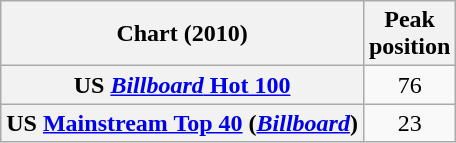<table class="wikitable sortable plainrowheaders">
<tr>
<th>Chart (2010)</th>
<th style="text-align:center;">Peak<br>position</th>
</tr>
<tr>
<th scope="row">US <a href='#'><em>Billboard</em> Hot 100</a></th>
<td align="center">76</td>
</tr>
<tr>
<th scope="row">US <a href='#'>Mainstream Top 40</a> (<em><a href='#'>Billboard</a></em>)</th>
<td align="center">23</td>
</tr>
</table>
